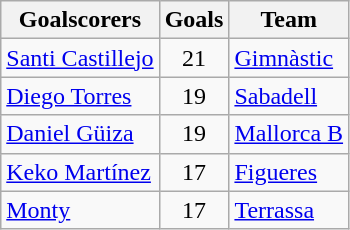<table class="wikitable sortable">
<tr>
<th>Goalscorers</th>
<th>Goals</th>
<th>Team</th>
</tr>
<tr>
<td> <a href='#'>Santi Castillejo</a></td>
<td align=center>21</td>
<td><a href='#'>Gimnàstic</a></td>
</tr>
<tr>
<td> <a href='#'>Diego Torres</a></td>
<td align=center>19</td>
<td><a href='#'>Sabadell</a></td>
</tr>
<tr>
<td> <a href='#'>Daniel Güiza</a></td>
<td align=center>19</td>
<td><a href='#'>Mallorca B</a></td>
</tr>
<tr>
<td> <a href='#'>Keko Martínez</a></td>
<td align=center>17</td>
<td><a href='#'>Figueres</a></td>
</tr>
<tr>
<td> <a href='#'>Monty</a></td>
<td align=center>17</td>
<td><a href='#'>Terrassa</a></td>
</tr>
</table>
